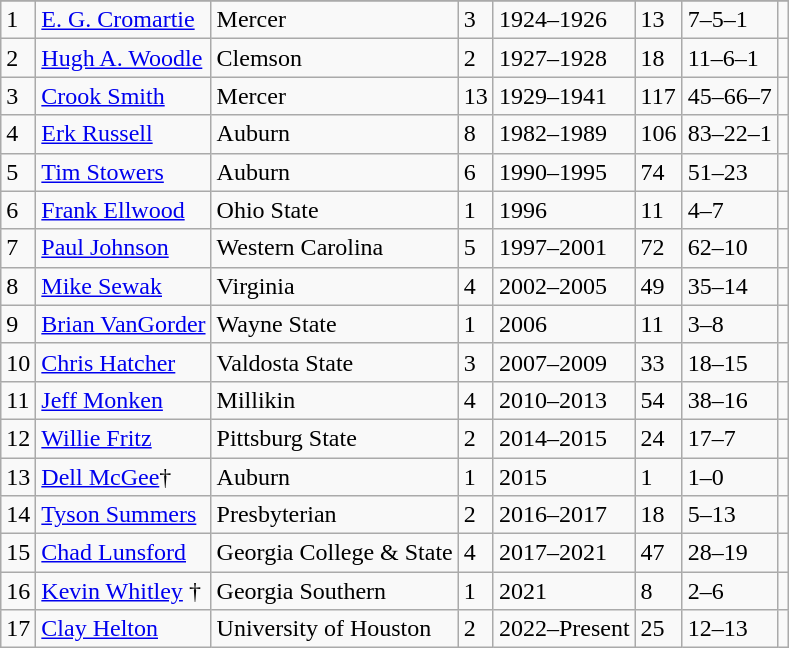<table class="wikitable">
<tr>
</tr>
<tr>
<td>1</td>
<td><a href='#'>E. G. Cromartie</a></td>
<td>Mercer</td>
<td>3</td>
<td>1924–1926</td>
<td>13</td>
<td>7–5–1</td>
<td></td>
</tr>
<tr>
<td>2</td>
<td><a href='#'>Hugh A. Woodle</a></td>
<td>Clemson</td>
<td>2</td>
<td>1927–1928</td>
<td>18</td>
<td>11–6–1</td>
<td></td>
</tr>
<tr>
<td>3</td>
<td><a href='#'>Crook Smith</a></td>
<td>Mercer</td>
<td>13</td>
<td>1929–1941</td>
<td>117</td>
<td>45–66–7</td>
<td></td>
</tr>
<tr>
<td>4</td>
<td><a href='#'>Erk Russell</a></td>
<td>Auburn</td>
<td>8</td>
<td>1982–1989</td>
<td>106</td>
<td>83–22–1</td>
<td></td>
</tr>
<tr>
<td>5</td>
<td><a href='#'>Tim Stowers</a></td>
<td>Auburn</td>
<td>6</td>
<td>1990–1995</td>
<td>74</td>
<td>51–23</td>
<td></td>
</tr>
<tr>
<td>6</td>
<td><a href='#'>Frank Ellwood</a></td>
<td>Ohio State</td>
<td>1</td>
<td>1996</td>
<td>11</td>
<td>4–7</td>
<td></td>
</tr>
<tr>
<td>7</td>
<td><a href='#'>Paul Johnson</a></td>
<td>Western Carolina</td>
<td>5</td>
<td>1997–2001</td>
<td>72</td>
<td>62–10</td>
<td></td>
</tr>
<tr>
<td>8</td>
<td><a href='#'>Mike Sewak</a></td>
<td>Virginia</td>
<td>4</td>
<td>2002–2005</td>
<td>49</td>
<td>35–14</td>
<td></td>
</tr>
<tr>
<td>9</td>
<td><a href='#'>Brian VanGorder</a></td>
<td>Wayne State</td>
<td>1</td>
<td>2006</td>
<td>11</td>
<td>3–8</td>
<td></td>
</tr>
<tr>
<td>10</td>
<td><a href='#'>Chris Hatcher</a></td>
<td>Valdosta State</td>
<td>3</td>
<td>2007–2009</td>
<td>33</td>
<td>18–15</td>
<td></td>
</tr>
<tr>
<td>11</td>
<td><a href='#'>Jeff Monken</a></td>
<td>Millikin</td>
<td>4</td>
<td>2010–2013</td>
<td>54</td>
<td>38–16</td>
<td></td>
</tr>
<tr>
<td>12</td>
<td><a href='#'>Willie Fritz</a></td>
<td>Pittsburg State</td>
<td>2</td>
<td>2014–2015</td>
<td>24</td>
<td>17–7</td>
<td></td>
</tr>
<tr>
<td>13</td>
<td><a href='#'>Dell McGee</a>†</td>
<td>Auburn</td>
<td>1</td>
<td>2015</td>
<td>1</td>
<td>1–0</td>
<td></td>
</tr>
<tr>
<td>14</td>
<td><a href='#'>Tyson Summers</a></td>
<td>Presbyterian</td>
<td>2</td>
<td>2016–2017</td>
<td>18</td>
<td>5–13</td>
<td></td>
</tr>
<tr>
<td>15</td>
<td><a href='#'>Chad Lunsford</a></td>
<td>Georgia College & State</td>
<td>4</td>
<td>2017–2021</td>
<td>47</td>
<td>28–19</td>
<td></td>
</tr>
<tr>
<td>16</td>
<td><a href='#'>Kevin Whitley</a> †</td>
<td>Georgia Southern</td>
<td>1</td>
<td>2021</td>
<td>8</td>
<td>2–6</td>
<td></td>
</tr>
<tr>
<td>17</td>
<td><a href='#'>Clay Helton </a></td>
<td>University of Houston</td>
<td>2</td>
<td>2022–Present</td>
<td>25</td>
<td>12–13</td>
<td></td>
</tr>
</table>
